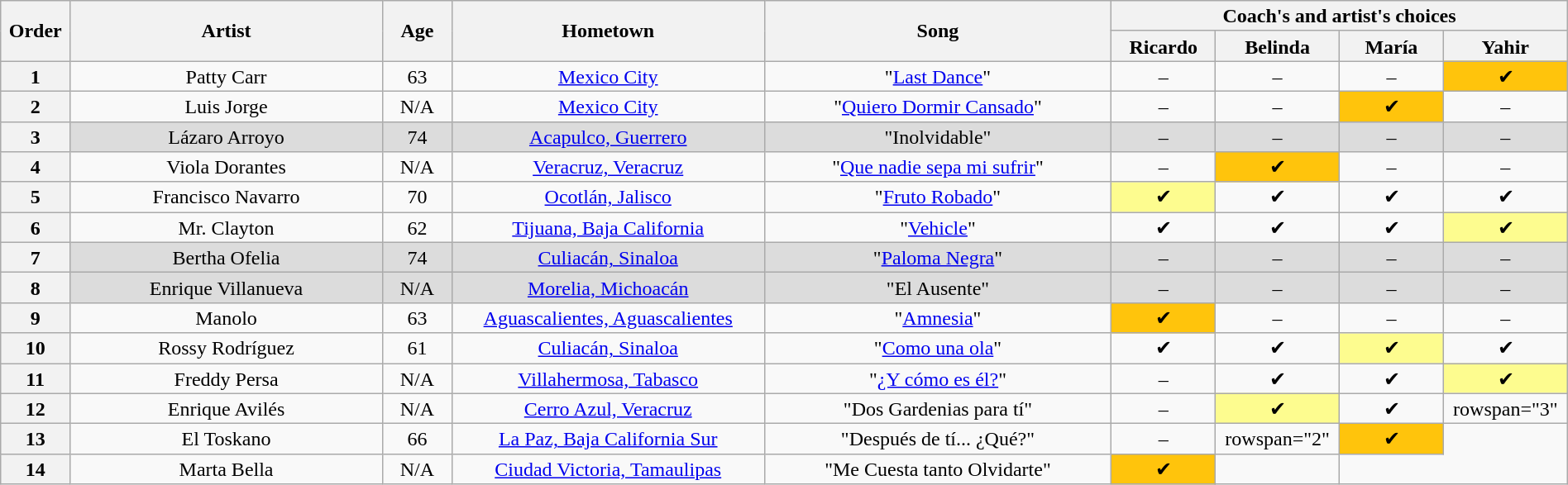<table class="wikitable" style="text-align:center; line-height:17px; width:100%">
<tr>
<th scope="col" rowspan="2" style="width:04%">Order</th>
<th scope="col" rowspan="2" style="width:18%">Artist</th>
<th scope="col" rowspan="2" style="width:04%">Age</th>
<th scope="col" rowspan="2" style="width:18%">Hometown</th>
<th scope="col" rowspan="2" style="width:20%">Song</th>
<th scope="col" colspan="4" style="width:24%">Coach's and artist's choices</th>
</tr>
<tr>
<th style="width:06%">Ricardo</th>
<th style="width:06%">Belinda</th>
<th style="width:06%">María</th>
<th style="width:06%">Yahir</th>
</tr>
<tr>
<th>1</th>
<td>Patty Carr</td>
<td>63</td>
<td><a href='#'>Mexico City</a></td>
<td>"<a href='#'>Last Dance</a>"</td>
<td>–</td>
<td>–</td>
<td>–</td>
<td style="background:#ffc40c">✔</td>
</tr>
<tr>
<th>2</th>
<td>Luis Jorge</td>
<td>N/A</td>
<td><a href='#'>Mexico City</a></td>
<td>"<a href='#'>Quiero Dormir Cansado</a>"</td>
<td>–</td>
<td>–</td>
<td style="background:#ffc40c">✔</td>
<td>–</td>
</tr>
<tr style="background:#dcdcdc">
<th>3</th>
<td>Lázaro Arroyo</td>
<td>74</td>
<td><a href='#'>Acapulco, Guerrero</a></td>
<td>"Inolvidable"</td>
<td>–</td>
<td>–</td>
<td>–</td>
<td>–</td>
</tr>
<tr>
<th>4</th>
<td>Viola Dorantes</td>
<td>N/A</td>
<td><a href='#'>Veracruz, Veracruz</a></td>
<td>"<a href='#'>Que nadie sepa mi sufrir</a>"</td>
<td>–</td>
<td style="background:#ffc40c">✔</td>
<td>–</td>
<td>–</td>
</tr>
<tr>
<th>5</th>
<td>Francisco Navarro</td>
<td>70</td>
<td><a href='#'>Ocotlán, Jalisco</a></td>
<td>"<a href='#'>Fruto Robado</a>"</td>
<td style="background:#fdfc8f">✔</td>
<td>✔</td>
<td>✔</td>
<td>✔</td>
</tr>
<tr>
<th>6</th>
<td>Mr. Clayton</td>
<td>62</td>
<td><a href='#'>Tijuana, Baja California</a></td>
<td>"<a href='#'>Vehicle</a>"</td>
<td>✔</td>
<td>✔</td>
<td>✔</td>
<td style="background:#fdfc8f">✔</td>
</tr>
<tr style="background:#dcdcdc">
<th>7</th>
<td>Bertha Ofelia</td>
<td>74</td>
<td><a href='#'>Culiacán, Sinaloa</a></td>
<td>"<a href='#'>Paloma Negra</a>"</td>
<td>–</td>
<td>–</td>
<td>–</td>
<td>–</td>
</tr>
<tr style="background:#dcdcdc">
<th>8</th>
<td>Enrique Villanueva</td>
<td>N/A</td>
<td><a href='#'>Morelia, Michoacán</a></td>
<td>"El Ausente"</td>
<td>–</td>
<td>–</td>
<td>–</td>
<td>–</td>
</tr>
<tr>
<th>9</th>
<td>Manolo</td>
<td>63</td>
<td><a href='#'>Aguascalientes, Aguascalientes</a></td>
<td>"<a href='#'>Amnesia</a>"</td>
<td style="background:#ffc40c">✔</td>
<td>–</td>
<td>–</td>
<td>–</td>
</tr>
<tr>
<th>10</th>
<td>Rossy Rodríguez</td>
<td>61</td>
<td><a href='#'>Culiacán, Sinaloa</a></td>
<td>"<a href='#'>Como una ola</a>"</td>
<td>✔</td>
<td>✔</td>
<td style="background:#fdfc8f">✔</td>
<td>✔</td>
</tr>
<tr>
<th>11</th>
<td>Freddy Persa</td>
<td>N/A</td>
<td><a href='#'>Villahermosa, Tabasco</a></td>
<td>"<a href='#'>¿Y cómo es él?</a>"</td>
<td>–</td>
<td>✔</td>
<td>✔</td>
<td style="background:#fdfc8f">✔</td>
</tr>
<tr>
<th>12</th>
<td>Enrique Avilés</td>
<td>N/A</td>
<td><a href='#'>Cerro Azul, Veracruz</a></td>
<td>"Dos Gardenias para tí"</td>
<td>–</td>
<td style="background:#fdfc8f">✔</td>
<td>✔</td>
<td>rowspan="3" </td>
</tr>
<tr>
<th>13</th>
<td>El Toskano</td>
<td>66</td>
<td><a href='#'>La Paz, Baja California Sur</a></td>
<td>"Después de tí... ¿Qué?"</td>
<td>–</td>
<td>rowspan="2" </td>
<td style="background:#ffc40c">✔</td>
</tr>
<tr>
<th>14</th>
<td>Marta Bella</td>
<td>N/A</td>
<td><a href='#'>Ciudad Victoria, Tamaulipas</a></td>
<td>"Me Cuesta tanto Olvidarte"</td>
<td style="background:#ffc40c">✔</td>
<td></td>
</tr>
</table>
